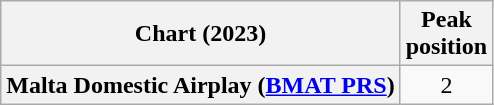<table class="wikitable plainrowheaders" style="text-align:center">
<tr>
<th scope="col">Chart (2023)</th>
<th scope="col">Peak<br>position</th>
</tr>
<tr>
<th scope="row">Malta Domestic Airplay (<a href='#'>BMAT PRS</a>)</th>
<td>2</td>
</tr>
</table>
